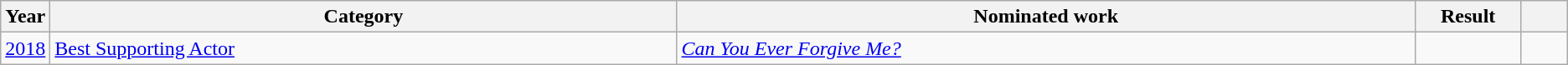<table class=wikitable>
<tr>
<th scope="col" style="width:1em;">Year</th>
<th scope="col" style="width:33em;">Category</th>
<th scope="col" style="width:39em;">Nominated work</th>
<th scope="col" style="width:5em;">Result</th>
<th scope="col" style="width:2em;"></th>
</tr>
<tr>
<td><a href='#'>2018</a></td>
<td><a href='#'>Best Supporting Actor</a></td>
<td><em><a href='#'>Can You Ever Forgive Me?</a></em></td>
<td></td>
<td style="text-align:center;"></td>
</tr>
</table>
